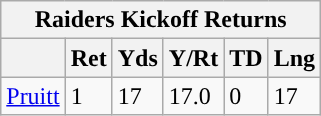<table class="wikitable">
<tr>
<th colspan="6">Raiders Kickoff Returns</th>
</tr>
<tr>
<th></th>
<th>Ret</th>
<th>Yds</th>
<th>Y/Rt</th>
<th>TD</th>
<th>Lng</th>
</tr>
<tr>
<td><a href='#'>Pruitt</a></td>
<td>1</td>
<td>17</td>
<td>17.0</td>
<td>0</td>
<td>17</td>
</tr>
</table>
